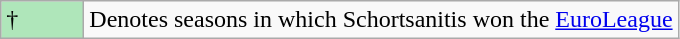<table class="wikitable">
<tr>
<td style="background:#AFE6BA; width:3em;">†</td>
<td>Denotes seasons in which Schortsanitis won the <a href='#'>EuroLeague</a></td>
</tr>
</table>
